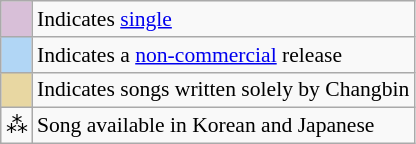<table class="wikitable" style="font-size:90%;">
<tr>
<td style="background-color:#D8BFD8"></td>
<td>Indicates <a href='#'>single</a></td>
</tr>
<tr>
<td style="background-color:#b1d6f5"></td>
<td>Indicates a <a href='#'>non-commercial</a> release</td>
</tr>
<tr>
<td scope="row" style="background-color:#e8d7a2"></td>
<td>Indicates songs written solely by Changbin</td>
</tr>
<tr>
<td style="text-align:center">⁂</td>
<td>Song available in Korean and Japanese</td>
</tr>
</table>
